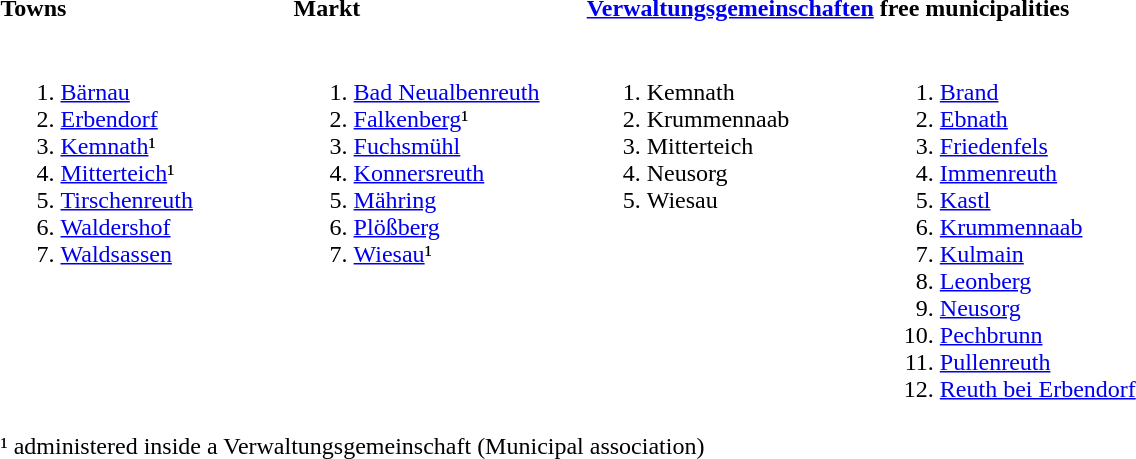<table>
<tr>
<th width=25% align=left>Towns</th>
<th width=25% align=left>Markt</th>
<th width=25% align=left><a href='#'>Verwaltungsgemeinschaften</a></th>
<th width=25% align=left>free municipalities</th>
</tr>
<tr valign=top>
<td><br><ol><li><a href='#'>Bärnau</a></li><li><a href='#'>Erbendorf</a></li><li><a href='#'>Kemnath</a>¹</li><li><a href='#'>Mitterteich</a>¹</li><li><a href='#'>Tirschenreuth</a></li><li><a href='#'>Waldershof</a></li><li><a href='#'>Waldsassen</a></li></ol></td>
<td><br><ol><li><a href='#'>Bad Neualbenreuth</a></li><li><a href='#'>Falkenberg</a>¹</li><li><a href='#'>Fuchsmühl</a></li><li><a href='#'>Konnersreuth</a></li><li><a href='#'>Mähring</a></li><li><a href='#'>Plößberg</a></li><li><a href='#'>Wiesau</a>¹</li></ol></td>
<td><br><ol><li>Kemnath</li><li>Krummennaab</li><li>Mitterteich</li><li>Neusorg</li><li>Wiesau</li></ol></td>
<td><br><ol><li><a href='#'>Brand</a></li><li><a href='#'>Ebnath</a></li><li><a href='#'>Friedenfels</a></li><li><a href='#'>Immenreuth</a></li><li><a href='#'>Kastl</a></li><li><a href='#'>Krummennaab</a></li><li><a href='#'>Kulmain</a></li><li><a href='#'>Leonberg</a></li><li><a href='#'>Neusorg</a></li><li><a href='#'>Pechbrunn</a></li><li><a href='#'>Pullenreuth</a></li><li><a href='#'>Reuth bei Erbendorf</a></li></ol></td>
</tr>
<tr>
<td colspan=4>¹ administered inside a Verwaltungsgemeinschaft (Municipal association)</td>
</tr>
</table>
